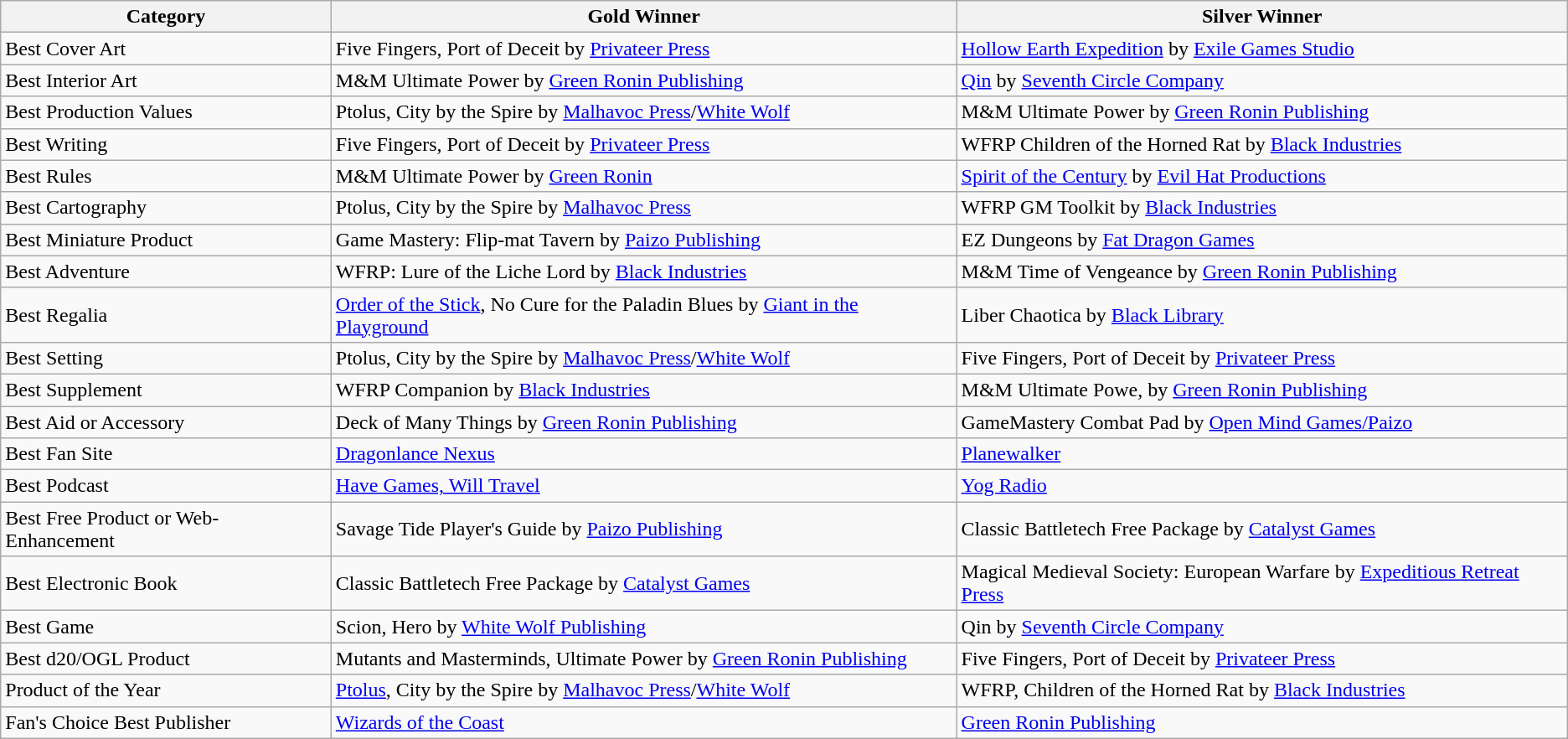<table class="wikitable">
<tr>
<th>Category</th>
<th>Gold Winner</th>
<th>Silver Winner</th>
</tr>
<tr>
<td>Best Cover Art</td>
<td>Five Fingers, Port of Deceit by <a href='#'>Privateer Press</a></td>
<td><a href='#'>Hollow Earth Expedition</a> by <a href='#'>Exile Games Studio</a></td>
</tr>
<tr>
<td>Best Interior Art</td>
<td>M&M Ultimate Power by <a href='#'>Green Ronin Publishing</a></td>
<td><a href='#'>Qin</a> by <a href='#'>Seventh Circle Company</a></td>
</tr>
<tr>
<td>Best Production Values</td>
<td>Ptolus, City by the Spire by <a href='#'>Malhavoc Press</a>/<a href='#'>White Wolf</a></td>
<td>M&M Ultimate Power by <a href='#'>Green Ronin Publishing</a></td>
</tr>
<tr>
<td>Best Writing</td>
<td>Five Fingers, Port of Deceit by <a href='#'>Privateer Press</a></td>
<td>WFRP Children of the Horned Rat by <a href='#'>Black Industries</a></td>
</tr>
<tr>
<td>Best Rules</td>
<td>M&M Ultimate Power by <a href='#'>Green Ronin</a></td>
<td><a href='#'>Spirit of the Century</a> by <a href='#'>Evil Hat Productions</a></td>
</tr>
<tr>
<td>Best Cartography</td>
<td>Ptolus, City by the Spire by <a href='#'>Malhavoc Press</a></td>
<td>WFRP GM Toolkit by <a href='#'>Black Industries</a></td>
</tr>
<tr>
<td>Best Miniature Product</td>
<td>Game Mastery: Flip-mat Tavern by <a href='#'>Paizo Publishing</a></td>
<td>EZ Dungeons by <a href='#'>Fat Dragon Games</a></td>
</tr>
<tr>
<td>Best Adventure</td>
<td>WFRP: Lure of the Liche Lord by <a href='#'>Black Industries</a></td>
<td>M&M Time of Vengeance by <a href='#'>Green Ronin Publishing</a></td>
</tr>
<tr>
<td>Best Regalia</td>
<td><a href='#'>Order of the Stick</a>, No Cure for the Paladin Blues by <a href='#'>Giant in the Playground</a></td>
<td>Liber Chaotica by <a href='#'>Black Library</a></td>
</tr>
<tr>
<td>Best Setting</td>
<td>Ptolus, City by the Spire by <a href='#'>Malhavoc Press</a>/<a href='#'>White Wolf</a></td>
<td>Five Fingers, Port of Deceit by <a href='#'>Privateer Press</a></td>
</tr>
<tr>
<td>Best Supplement</td>
<td>WFRP Companion by <a href='#'>Black Industries</a></td>
<td>M&M Ultimate Powe, by <a href='#'>Green Ronin Publishing</a></td>
</tr>
<tr>
<td>Best Aid or Accessory</td>
<td>Deck of Many Things by <a href='#'>Green Ronin Publishing</a></td>
<td>GameMastery Combat Pad by <a href='#'>Open Mind Games/Paizo</a></td>
</tr>
<tr>
<td>Best Fan Site</td>
<td><a href='#'>Dragonlance Nexus</a></td>
<td><a href='#'>Planewalker</a></td>
</tr>
<tr>
<td>Best Podcast</td>
<td><a href='#'>Have Games, Will Travel</a></td>
<td><a href='#'>Yog Radio</a></td>
</tr>
<tr>
<td>Best Free Product or Web-Enhancement</td>
<td>Savage Tide Player's Guide by <a href='#'>Paizo Publishing</a></td>
<td>Classic Battletech Free Package by <a href='#'>Catalyst Games</a></td>
</tr>
<tr>
<td>Best Electronic Book</td>
<td>Classic Battletech Free Package by <a href='#'>Catalyst Games</a></td>
<td>Magical Medieval Society: European Warfare by <a href='#'>Expeditious Retreat Press</a></td>
</tr>
<tr>
<td>Best Game</td>
<td>Scion, Hero by <a href='#'>White Wolf Publishing</a></td>
<td>Qin by <a href='#'>Seventh Circle Company</a></td>
</tr>
<tr>
<td>Best d20/OGL Product</td>
<td>Mutants and Masterminds, Ultimate Power by <a href='#'>Green Ronin Publishing</a></td>
<td>Five Fingers, Port of Deceit by <a href='#'>Privateer Press</a></td>
</tr>
<tr>
<td>Product of the Year</td>
<td><a href='#'>Ptolus</a>, City by the Spire by <a href='#'>Malhavoc Press</a>/<a href='#'>White Wolf</a></td>
<td>WFRP, Children of the Horned Rat by <a href='#'>Black Industries</a></td>
</tr>
<tr>
<td>Fan's Choice Best Publisher</td>
<td><a href='#'>Wizards of the Coast</a></td>
<td><a href='#'>Green Ronin Publishing</a></td>
</tr>
</table>
